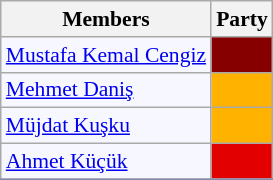<table class=wikitable style="border:1px solid #8888aa; background-color:#f7f8ff; padding:0px; font-size:90%;">
<tr>
<th>Members</th>
<th colspan="2">Party</th>
</tr>
<tr>
<td><a href='#'>Mustafa Kemal Cengiz</a></td>
<td style="background: #870000"></td>
</tr>
<tr>
<td><a href='#'>Mehmet Daniş</a></td>
<td style="background: #ffb300"></td>
</tr>
<tr>
<td><a href='#'>Müjdat Kuşku</a></td>
<td style="background: #ffb300"></td>
</tr>
<tr>
<td><a href='#'>Ahmet Küçük</a></td>
<td style="background: #e30000"></td>
</tr>
<tr>
</tr>
</table>
